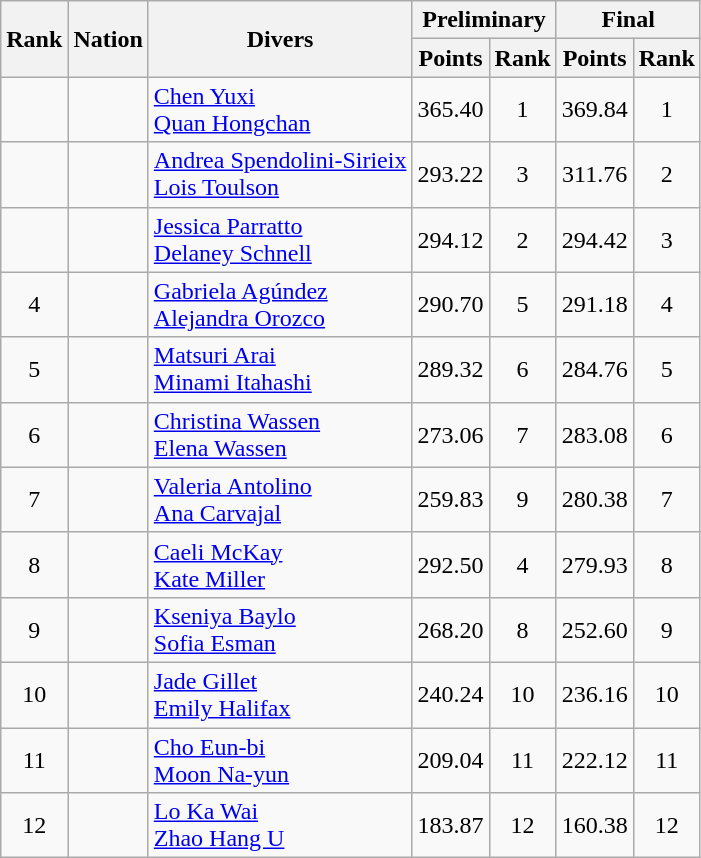<table class="wikitable sortable" style="text-align:center">
<tr>
<th rowspan=2>Rank</th>
<th rowspan=2>Nation</th>
<th rowspan=2>Divers</th>
<th colspan=2>Preliminary</th>
<th colspan=2>Final</th>
</tr>
<tr>
<th>Points</th>
<th>Rank</th>
<th>Points</th>
<th>Rank</th>
</tr>
<tr>
<td></td>
<td align=left></td>
<td align=left><a href='#'>Chen Yuxi</a><br><a href='#'>Quan Hongchan</a></td>
<td>365.40</td>
<td>1</td>
<td>369.84</td>
<td>1</td>
</tr>
<tr>
<td></td>
<td align=left></td>
<td align=left><a href='#'>Andrea Spendolini-Sirieix</a><br><a href='#'>Lois Toulson</a></td>
<td>293.22</td>
<td>3</td>
<td>311.76</td>
<td>2</td>
</tr>
<tr>
<td></td>
<td align=left></td>
<td align=left><a href='#'>Jessica Parratto</a><br><a href='#'>Delaney Schnell</a></td>
<td>294.12</td>
<td>2</td>
<td>294.42</td>
<td>3</td>
</tr>
<tr>
<td>4</td>
<td align=left></td>
<td align=left><a href='#'>Gabriela Agúndez</a><br><a href='#'>Alejandra Orozco</a></td>
<td>290.70</td>
<td>5</td>
<td>291.18</td>
<td>4</td>
</tr>
<tr>
<td>5</td>
<td align=left></td>
<td align=left><a href='#'>Matsuri Arai</a><br><a href='#'>Minami Itahashi</a></td>
<td>289.32</td>
<td>6</td>
<td>284.76</td>
<td>5</td>
</tr>
<tr>
<td>6</td>
<td align=left></td>
<td align=left><a href='#'>Christina Wassen</a><br><a href='#'>Elena Wassen</a></td>
<td>273.06</td>
<td>7</td>
<td>283.08</td>
<td>6</td>
</tr>
<tr>
<td>7</td>
<td align=left></td>
<td align=left><a href='#'>Valeria Antolino</a><br><a href='#'>Ana Carvajal</a></td>
<td>259.83</td>
<td>9</td>
<td>280.38</td>
<td>7</td>
</tr>
<tr>
<td>8</td>
<td align=left></td>
<td align=left><a href='#'>Caeli McKay</a><br><a href='#'>Kate Miller</a></td>
<td>292.50</td>
<td>4</td>
<td>279.93</td>
<td>8</td>
</tr>
<tr>
<td>9</td>
<td align=left></td>
<td align=left><a href='#'>Kseniya Baylo</a><br><a href='#'>Sofia Esman</a></td>
<td>268.20</td>
<td>8</td>
<td>252.60</td>
<td>9</td>
</tr>
<tr>
<td>10</td>
<td align=left></td>
<td align=left><a href='#'>Jade Gillet</a><br><a href='#'>Emily Halifax</a></td>
<td>240.24</td>
<td>10</td>
<td>236.16</td>
<td>10</td>
</tr>
<tr>
<td>11</td>
<td align=left></td>
<td align=left><a href='#'>Cho Eun-bi</a><br><a href='#'>Moon Na-yun</a></td>
<td>209.04</td>
<td>11</td>
<td>222.12</td>
<td>11</td>
</tr>
<tr>
<td>12</td>
<td align=left></td>
<td align=left><a href='#'>Lo Ka Wai</a><br><a href='#'>Zhao Hang U</a></td>
<td>183.87</td>
<td>12</td>
<td>160.38</td>
<td>12</td>
</tr>
</table>
